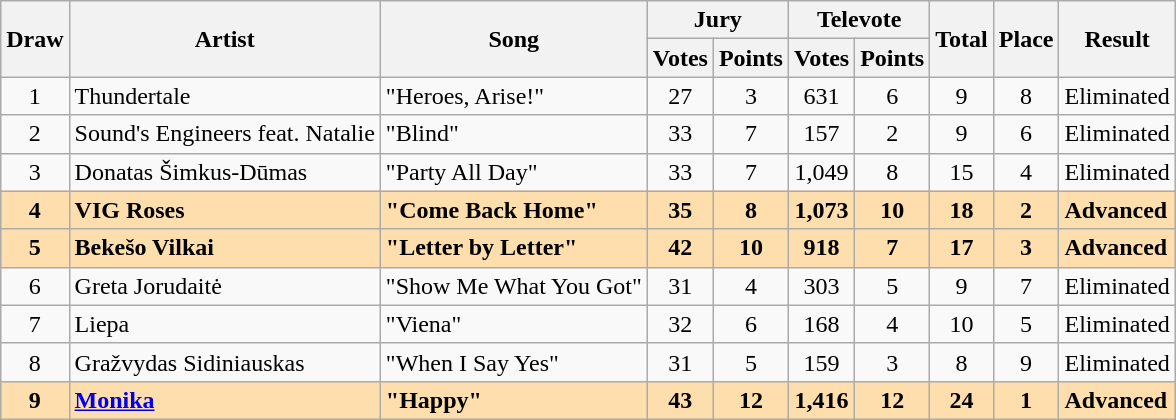<table class="sortable wikitable" style="margin: 1em auto 1em auto; text-align:center;">
<tr>
<th rowspan="2">Draw</th>
<th rowspan="2">Artist</th>
<th rowspan="2">Song</th>
<th colspan="2">Jury</th>
<th colspan="2">Televote</th>
<th rowspan="2">Total</th>
<th rowspan="2">Place</th>
<th rowspan="2">Result</th>
</tr>
<tr>
<th>Votes</th>
<th>Points</th>
<th>Votes</th>
<th>Points</th>
</tr>
<tr>
<td>1</td>
<td align="left">Thundertale</td>
<td align="left">"Heroes, Arise!"</td>
<td>27</td>
<td>3</td>
<td>631</td>
<td>6</td>
<td>9</td>
<td>8</td>
<td align="left">Eliminated</td>
</tr>
<tr>
<td>2</td>
<td align="left">Sound's Engineers feat. Natalie</td>
<td align="left">"Blind"</td>
<td>33</td>
<td>7</td>
<td>157</td>
<td>2</td>
<td>9</td>
<td>6</td>
<td align="left">Eliminated</td>
</tr>
<tr>
<td>3</td>
<td align="left">Donatas Šimkus-Dūmas</td>
<td align="left">"Party All Day"</td>
<td>33</td>
<td>7</td>
<td>1,049</td>
<td>8</td>
<td>15</td>
<td>4</td>
<td align="left">Eliminated</td>
</tr>
<tr style="font-weight:bold; background:navajowhite;">
<td>4</td>
<td align="left">VIG Roses</td>
<td align="left">"Come Back Home"</td>
<td>35</td>
<td>8</td>
<td>1,073</td>
<td>10</td>
<td>18</td>
<td>2</td>
<td align="left">Advanced</td>
</tr>
<tr style="font-weight:bold; background:navajowhite;">
<td>5</td>
<td align="left">Bekešo Vilkai</td>
<td align="left">"Letter by Letter"</td>
<td>42</td>
<td>10</td>
<td>918</td>
<td>7</td>
<td>17</td>
<td>3</td>
<td align="left">Advanced</td>
</tr>
<tr>
<td>6</td>
<td align="left">Greta Jorudaitė</td>
<td align="left">"Show Me What You Got"</td>
<td>31</td>
<td>4</td>
<td>303</td>
<td>5</td>
<td>9</td>
<td>7</td>
<td align="left">Eliminated</td>
</tr>
<tr>
<td>7</td>
<td align="left">Liepa</td>
<td align="left">"Viena"</td>
<td>32</td>
<td>6</td>
<td>168</td>
<td>4</td>
<td>10</td>
<td>5</td>
<td align="left">Eliminated</td>
</tr>
<tr>
<td>8</td>
<td align="left">Gražvydas Sidiniauskas</td>
<td align="left">"When I Say Yes"</td>
<td>31</td>
<td>5</td>
<td>159</td>
<td>3</td>
<td>8</td>
<td>9</td>
<td align="left">Eliminated</td>
</tr>
<tr style="font-weight:bold; background:navajowhite;">
<td>9</td>
<td align="left"><a href='#'>Monika</a></td>
<td align="left">"Happy"</td>
<td>43</td>
<td>12</td>
<td>1,416</td>
<td>12</td>
<td>24</td>
<td>1</td>
<td align="left">Advanced</td>
</tr>
</table>
